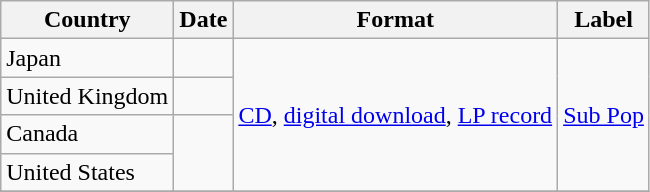<table class="wikitable">
<tr>
<th>Country</th>
<th>Date</th>
<th>Format</th>
<th>Label</th>
</tr>
<tr>
<td rowspan="1">Japan</td>
<td rowspan="1"></td>
<td rowspan="4"><a href='#'>CD</a>, <a href='#'>digital download</a>, <a href='#'>LP record</a></td>
<td rowspan="4"><a href='#'>Sub Pop</a></td>
</tr>
<tr>
<td rowspan="1">United Kingdom</td>
<td rowspan="1"></td>
</tr>
<tr>
<td rowspan="1">Canada</td>
<td rowspan="2"></td>
</tr>
<tr>
<td rowspan="1">United States</td>
</tr>
<tr>
</tr>
</table>
